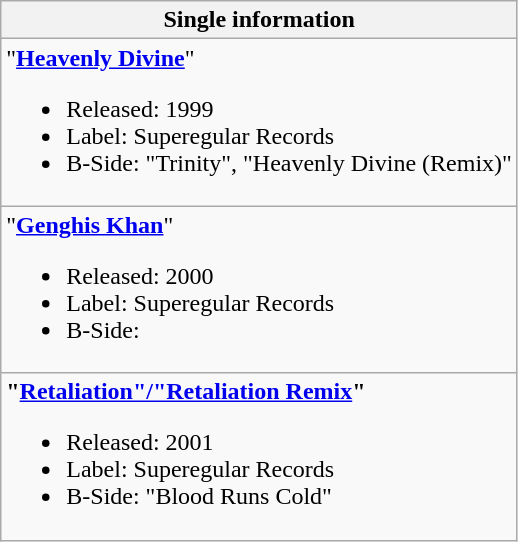<table class="wikitable">
<tr>
<th>Single information</th>
</tr>
<tr>
<td>"<strong><a href='#'>Heavenly Divine</a></strong>"<br><ul><li>Released: 1999</li><li>Label: Superegular Records</li><li>B-Side: "Trinity", "Heavenly Divine (Remix)"</li></ul></td>
</tr>
<tr>
<td>"<strong><a href='#'>Genghis Khan</a></strong>"<br><ul><li>Released: 2000</li><li>Label: Superegular Records</li><li>B-Side:</li></ul></td>
</tr>
<tr>
<td><strong>"<a href='#'>Retaliation"/"Retaliation Remix</a>"</strong><br><ul><li>Released: 2001</li><li>Label: Superegular Records</li><li>B-Side: "Blood Runs Cold"</li></ul></td>
</tr>
</table>
